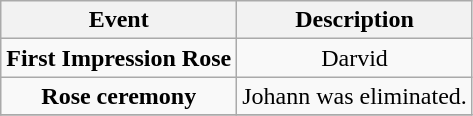<table class="wikitable sortable" style="text-align:center;">
<tr>
<th>Event</th>
<th>Description</th>
</tr>
<tr>
<td><strong>First Impression Rose</strong></td>
<td>Darvid</td>
</tr>
<tr>
<td><strong>Rose ceremony</strong></td>
<td>Johann was eliminated.</td>
</tr>
<tr>
</tr>
</table>
